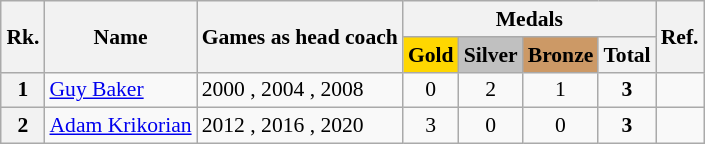<table class="wikitable sortable" style="text-align: center; font-size: 90%; margin-left: 1em;">
<tr>
<th rowspan="2">Rk.</th>
<th rowspan="2">Name</th>
<th rowspan="2">Games as head coach</th>
<th colspan="4">Medals</th>
<th rowspan="2">Ref.</th>
</tr>
<tr>
<th style="background-color: gold;">Gold</th>
<th style="background-color: silver;">Silver</th>
<th style="background-color: #cc9966;">Bronze</th>
<th>Total</th>
</tr>
<tr>
<th>1</th>
<td style="text-align: left;"><a href='#'>Guy Baker</a></td>
<td style="text-align: left;">2000 , 2004 , 2008 </td>
<td>0</td>
<td>2</td>
<td>1</td>
<td><strong>3</strong></td>
<td style="text-align: left;"></td>
</tr>
<tr>
<th>2</th>
<td style="text-align: left;"><a href='#'>Adam Krikorian</a></td>
<td style="text-align: left;">2012 , 2016 , 2020</td>
<td>3</td>
<td>0</td>
<td>0</td>
<td><strong>3</strong></td>
<td style="text-align: left;"></td>
</tr>
</table>
